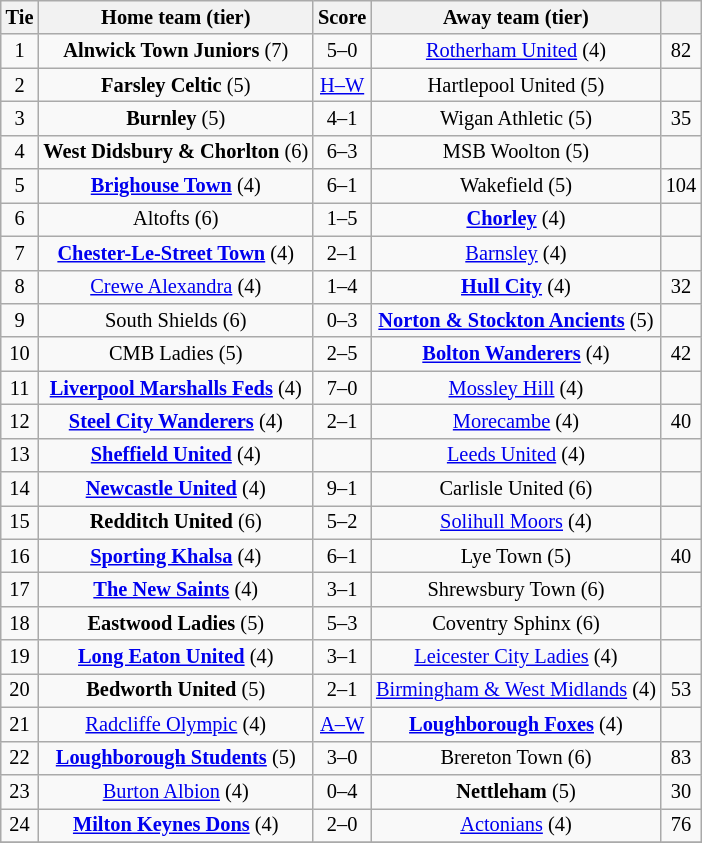<table class="wikitable" style="text-align:center; font-size:85%">
<tr>
<th>Tie</th>
<th>Home team (tier)</th>
<th>Score</th>
<th>Away team (tier)</th>
<th></th>
</tr>
<tr>
<td>1</td>
<td><strong>Alnwick Town Juniors</strong> (7)</td>
<td>5–0</td>
<td><a href='#'>Rotherham United</a> (4)</td>
<td>82</td>
</tr>
<tr>
<td>2</td>
<td><strong>Farsley Celtic</strong> (5)</td>
<td><a href='#'>H–W</a></td>
<td>Hartlepool United (5)</td>
<td></td>
</tr>
<tr>
<td>3</td>
<td><strong>Burnley</strong> (5)</td>
<td>4–1</td>
<td>Wigan Athletic (5)</td>
<td>35</td>
</tr>
<tr>
<td>4</td>
<td><strong>West Didsbury & Chorlton</strong> (6)</td>
<td>6–3</td>
<td>MSB Woolton (5)</td>
<td></td>
</tr>
<tr>
<td>5</td>
<td><strong><a href='#'>Brighouse Town</a></strong> (4)</td>
<td>6–1</td>
<td>Wakefield (5)</td>
<td>104</td>
</tr>
<tr>
<td>6</td>
<td>Altofts (6)</td>
<td>1–5</td>
<td><strong><a href='#'>Chorley</a></strong> (4)</td>
<td></td>
</tr>
<tr>
<td>7</td>
<td><strong><a href='#'>Chester-Le-Street Town</a></strong> (4)</td>
<td>2–1</td>
<td><a href='#'>Barnsley</a> (4)</td>
<td></td>
</tr>
<tr>
<td>8</td>
<td><a href='#'>Crewe Alexandra</a> (4)</td>
<td>1–4</td>
<td><strong><a href='#'>Hull City</a></strong> (4)</td>
<td>32</td>
</tr>
<tr>
<td>9</td>
<td>South Shields (6)</td>
<td>0–3</td>
<td><strong><a href='#'>Norton & Stockton Ancients</a></strong> (5)</td>
<td></td>
</tr>
<tr>
<td>10</td>
<td>CMB Ladies (5)</td>
<td>2–5</td>
<td><strong><a href='#'>Bolton Wanderers</a></strong> (4)</td>
<td>42</td>
</tr>
<tr>
<td>11</td>
<td><strong><a href='#'>Liverpool Marshalls Feds</a></strong> (4)</td>
<td>7–0</td>
<td><a href='#'>Mossley Hill</a> (4)</td>
<td></td>
</tr>
<tr>
<td>12</td>
<td><strong><a href='#'>Steel City Wanderers</a></strong> (4)</td>
<td>2–1</td>
<td><a href='#'>Morecambe</a> (4)</td>
<td>40</td>
</tr>
<tr>
<td>13</td>
<td><strong><a href='#'>Sheffield United</a></strong> (4)</td>
<td></td>
<td><a href='#'>Leeds United</a> (4)</td>
<td></td>
</tr>
<tr>
<td>14</td>
<td><strong><a href='#'>Newcastle United</a></strong> (4)</td>
<td>9–1</td>
<td>Carlisle United (6)</td>
<td></td>
</tr>
<tr>
<td>15</td>
<td><strong>Redditch United</strong> (6)</td>
<td>5–2</td>
<td><a href='#'>Solihull Moors</a> (4)</td>
<td></td>
</tr>
<tr>
<td>16</td>
<td><strong><a href='#'>Sporting Khalsa</a></strong> (4)</td>
<td>6–1</td>
<td>Lye Town (5)</td>
<td>40</td>
</tr>
<tr>
<td>17</td>
<td><strong><a href='#'>The New Saints</a></strong> (4)</td>
<td>3–1</td>
<td>Shrewsbury Town (6)</td>
<td></td>
</tr>
<tr>
<td>18</td>
<td><strong>Eastwood Ladies</strong> (5)</td>
<td>5–3</td>
<td>Coventry Sphinx (6)</td>
<td></td>
</tr>
<tr>
<td>19</td>
<td><strong><a href='#'>Long Eaton United</a></strong> (4)</td>
<td>3–1</td>
<td><a href='#'>Leicester City Ladies</a> (4)</td>
<td></td>
</tr>
<tr>
<td>20</td>
<td><strong>Bedworth United</strong> (5)</td>
<td>2–1</td>
<td><a href='#'>Birmingham & West Midlands</a> (4)</td>
<td>53</td>
</tr>
<tr>
<td>21</td>
<td><a href='#'>Radcliffe Olympic</a> (4)</td>
<td><a href='#'>A–W</a></td>
<td><strong><a href='#'>Loughborough Foxes</a></strong> (4)</td>
<td></td>
</tr>
<tr>
<td>22</td>
<td><strong><a href='#'>Loughborough Students</a></strong> (5)</td>
<td>3–0</td>
<td>Brereton Town (6)</td>
<td>83</td>
</tr>
<tr>
<td>23</td>
<td><a href='#'>Burton Albion</a> (4)</td>
<td>0–4</td>
<td><strong>Nettleham</strong> (5)</td>
<td>30</td>
</tr>
<tr>
<td>24</td>
<td><strong><a href='#'>Milton Keynes Dons</a></strong> (4)</td>
<td>2–0</td>
<td><a href='#'>Actonians</a> (4)</td>
<td>76</td>
</tr>
<tr>
</tr>
</table>
